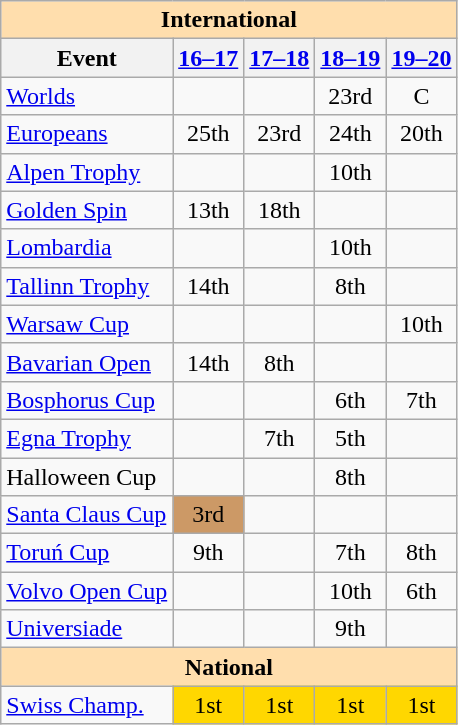<table class="wikitable" style="text-align:center">
<tr>
<th style="background-color: #ffdead; " colspan=5 align=center>International</th>
</tr>
<tr>
<th>Event</th>
<th><a href='#'>16–17</a></th>
<th><a href='#'>17–18</a></th>
<th><a href='#'>18–19</a></th>
<th><a href='#'>19–20</a></th>
</tr>
<tr>
<td align=left><a href='#'>Worlds</a></td>
<td></td>
<td></td>
<td>23rd</td>
<td>C</td>
</tr>
<tr>
<td align=left><a href='#'>Europeans</a></td>
<td>25th</td>
<td>23rd</td>
<td>24th</td>
<td>20th</td>
</tr>
<tr>
<td align=left> <a href='#'>Alpen Trophy</a></td>
<td></td>
<td></td>
<td>10th</td>
<td></td>
</tr>
<tr>
<td align=left> <a href='#'>Golden Spin</a></td>
<td>13th</td>
<td>18th</td>
<td></td>
<td></td>
</tr>
<tr>
<td align=left> <a href='#'>Lombardia</a></td>
<td></td>
<td></td>
<td>10th</td>
<td></td>
</tr>
<tr>
<td align=left> <a href='#'>Tallinn Trophy</a></td>
<td>14th</td>
<td></td>
<td>8th</td>
<td></td>
</tr>
<tr>
<td align=left> <a href='#'>Warsaw Cup</a></td>
<td></td>
<td></td>
<td></td>
<td>10th</td>
</tr>
<tr>
<td align=left><a href='#'>Bavarian Open</a></td>
<td>14th</td>
<td>8th</td>
<td></td>
<td></td>
</tr>
<tr>
<td align=left><a href='#'>Bosphorus Cup</a></td>
<td></td>
<td></td>
<td>6th</td>
<td>7th</td>
</tr>
<tr>
<td align=left><a href='#'>Egna Trophy</a></td>
<td></td>
<td>7th</td>
<td>5th</td>
<td></td>
</tr>
<tr>
<td align=left>Halloween Cup</td>
<td></td>
<td></td>
<td>8th</td>
<td></td>
</tr>
<tr>
<td align=left><a href='#'>Santa Claus Cup</a></td>
<td bgcolor=cc9966>3rd</td>
<td></td>
<td></td>
<td></td>
</tr>
<tr>
<td align=left><a href='#'>Toruń Cup</a></td>
<td>9th</td>
<td></td>
<td>7th</td>
<td>8th</td>
</tr>
<tr>
<td align=left><a href='#'>Volvo Open Cup</a></td>
<td></td>
<td></td>
<td>10th</td>
<td>6th</td>
</tr>
<tr>
<td align=left><a href='#'>Universiade</a></td>
<td></td>
<td></td>
<td>9th</td>
<td></td>
</tr>
<tr>
<th style="background-color: #ffdead; " colspan=5 align=center>National</th>
</tr>
<tr>
<td align=left><a href='#'>Swiss Champ.</a></td>
<td bgcolor=gold>1st</td>
<td bgcolor=gold>1st</td>
<td bgcolor=gold>1st</td>
<td bgcolor=gold>1st</td>
</tr>
</table>
